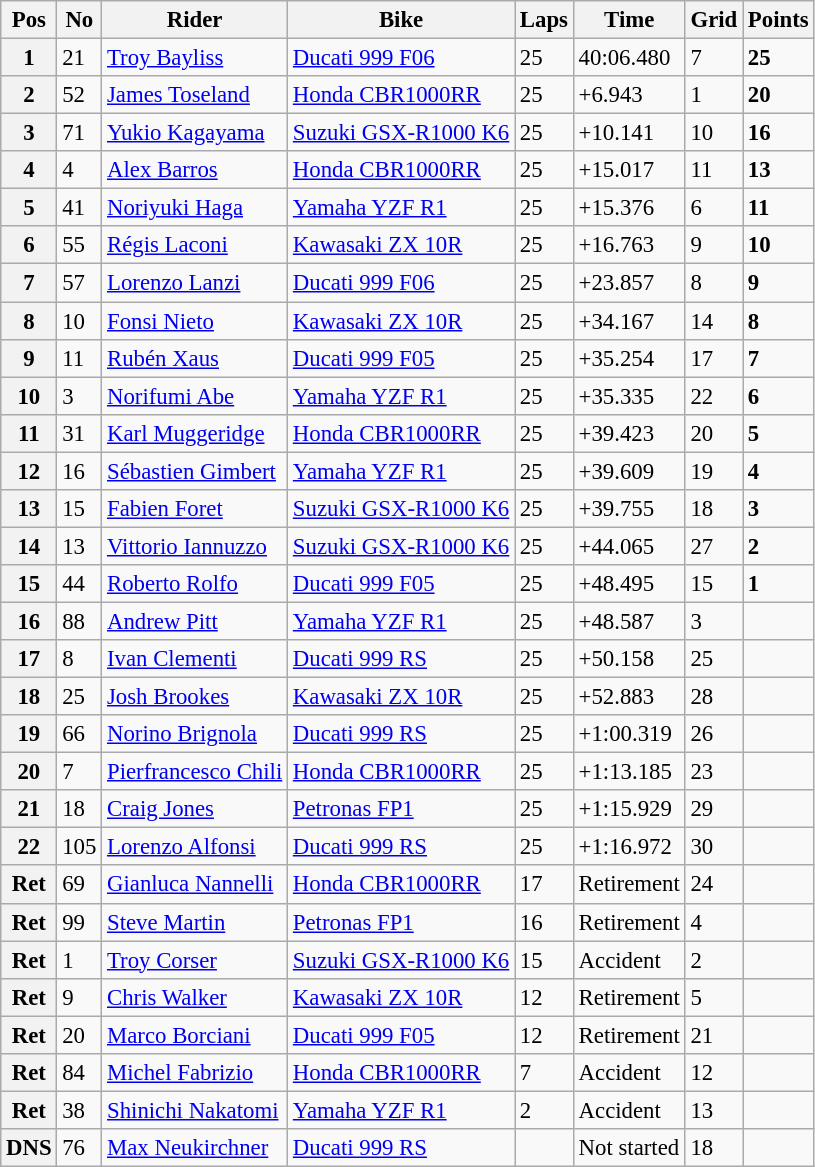<table class="wikitable" style="font-size: 95%;">
<tr>
<th>Pos</th>
<th>No</th>
<th>Rider</th>
<th>Bike</th>
<th>Laps</th>
<th>Time</th>
<th>Grid</th>
<th>Points</th>
</tr>
<tr>
<th>1</th>
<td>21</td>
<td> <a href='#'>Troy Bayliss</a></td>
<td><a href='#'>Ducati 999 F06</a></td>
<td>25</td>
<td>40:06.480</td>
<td>7</td>
<td><strong>25</strong></td>
</tr>
<tr>
<th>2</th>
<td>52</td>
<td> <a href='#'>James Toseland</a></td>
<td><a href='#'>Honda CBR1000RR</a></td>
<td>25</td>
<td>+6.943</td>
<td>1</td>
<td><strong>20</strong></td>
</tr>
<tr>
<th>3</th>
<td>71</td>
<td> <a href='#'>Yukio Kagayama</a></td>
<td><a href='#'>Suzuki GSX-R1000 K6</a></td>
<td>25</td>
<td>+10.141</td>
<td>10</td>
<td><strong>16</strong></td>
</tr>
<tr>
<th>4</th>
<td>4</td>
<td> <a href='#'>Alex Barros</a></td>
<td><a href='#'>Honda CBR1000RR</a></td>
<td>25</td>
<td>+15.017</td>
<td>11</td>
<td><strong>13</strong></td>
</tr>
<tr>
<th>5</th>
<td>41</td>
<td> <a href='#'>Noriyuki Haga</a></td>
<td><a href='#'>Yamaha YZF R1</a></td>
<td>25</td>
<td>+15.376</td>
<td>6</td>
<td><strong>11</strong></td>
</tr>
<tr>
<th>6</th>
<td>55</td>
<td> <a href='#'>Régis Laconi</a></td>
<td><a href='#'>Kawasaki ZX 10R</a></td>
<td>25</td>
<td>+16.763</td>
<td>9</td>
<td><strong>10</strong></td>
</tr>
<tr>
<th>7</th>
<td>57</td>
<td> <a href='#'>Lorenzo Lanzi</a></td>
<td><a href='#'>Ducati 999 F06</a></td>
<td>25</td>
<td>+23.857</td>
<td>8</td>
<td><strong>9</strong></td>
</tr>
<tr>
<th>8</th>
<td>10</td>
<td> <a href='#'>Fonsi Nieto</a></td>
<td><a href='#'>Kawasaki ZX 10R</a></td>
<td>25</td>
<td>+34.167</td>
<td>14</td>
<td><strong>8</strong></td>
</tr>
<tr>
<th>9</th>
<td>11</td>
<td> <a href='#'>Rubén Xaus</a></td>
<td><a href='#'>Ducati 999 F05</a></td>
<td>25</td>
<td>+35.254</td>
<td>17</td>
<td><strong>7</strong></td>
</tr>
<tr>
<th>10</th>
<td>3</td>
<td> <a href='#'>Norifumi Abe</a></td>
<td><a href='#'>Yamaha YZF R1</a></td>
<td>25</td>
<td>+35.335</td>
<td>22</td>
<td><strong>6</strong></td>
</tr>
<tr>
<th>11</th>
<td>31</td>
<td> <a href='#'>Karl Muggeridge</a></td>
<td><a href='#'>Honda CBR1000RR</a></td>
<td>25</td>
<td>+39.423</td>
<td>20</td>
<td><strong>5</strong></td>
</tr>
<tr>
<th>12</th>
<td>16</td>
<td> <a href='#'>Sébastien Gimbert</a></td>
<td><a href='#'>Yamaha YZF R1</a></td>
<td>25</td>
<td>+39.609</td>
<td>19</td>
<td><strong>4</strong></td>
</tr>
<tr>
<th>13</th>
<td>15</td>
<td> <a href='#'>Fabien Foret</a></td>
<td><a href='#'>Suzuki GSX-R1000 K6</a></td>
<td>25</td>
<td>+39.755</td>
<td>18</td>
<td><strong>3</strong></td>
</tr>
<tr>
<th>14</th>
<td>13</td>
<td> <a href='#'>Vittorio Iannuzzo</a></td>
<td><a href='#'>Suzuki GSX-R1000 K6</a></td>
<td>25</td>
<td>+44.065</td>
<td>27</td>
<td><strong>2</strong></td>
</tr>
<tr>
<th>15</th>
<td>44</td>
<td> <a href='#'>Roberto Rolfo</a></td>
<td><a href='#'>Ducati 999 F05</a></td>
<td>25</td>
<td>+48.495</td>
<td>15</td>
<td><strong>1</strong></td>
</tr>
<tr>
<th>16</th>
<td>88</td>
<td> <a href='#'>Andrew Pitt</a></td>
<td><a href='#'>Yamaha YZF R1</a></td>
<td>25</td>
<td>+48.587</td>
<td>3</td>
<td></td>
</tr>
<tr>
<th>17</th>
<td>8</td>
<td> <a href='#'>Ivan Clementi</a></td>
<td><a href='#'>Ducati 999 RS</a></td>
<td>25</td>
<td>+50.158</td>
<td>25</td>
<td></td>
</tr>
<tr>
<th>18</th>
<td>25</td>
<td> <a href='#'>Josh Brookes</a></td>
<td><a href='#'>Kawasaki ZX 10R</a></td>
<td>25</td>
<td>+52.883</td>
<td>28</td>
<td></td>
</tr>
<tr>
<th>19</th>
<td>66</td>
<td> <a href='#'>Norino Brignola</a></td>
<td><a href='#'>Ducati 999 RS</a></td>
<td>25</td>
<td>+1:00.319</td>
<td>26</td>
<td></td>
</tr>
<tr>
<th>20</th>
<td>7</td>
<td> <a href='#'>Pierfrancesco Chili</a></td>
<td><a href='#'>Honda CBR1000RR</a></td>
<td>25</td>
<td>+1:13.185</td>
<td>23</td>
<td></td>
</tr>
<tr>
<th>21</th>
<td>18</td>
<td> <a href='#'>Craig Jones</a></td>
<td><a href='#'>Petronas FP1</a></td>
<td>25</td>
<td>+1:15.929</td>
<td>29</td>
<td></td>
</tr>
<tr>
<th>22</th>
<td>105</td>
<td> <a href='#'>Lorenzo Alfonsi</a></td>
<td><a href='#'>Ducati 999 RS</a></td>
<td>25</td>
<td>+1:16.972</td>
<td>30</td>
<td></td>
</tr>
<tr>
<th>Ret</th>
<td>69</td>
<td> <a href='#'>Gianluca Nannelli</a></td>
<td><a href='#'>Honda CBR1000RR</a></td>
<td>17</td>
<td>Retirement</td>
<td>24</td>
<td></td>
</tr>
<tr>
<th>Ret</th>
<td>99</td>
<td> <a href='#'>Steve Martin</a></td>
<td><a href='#'>Petronas FP1</a></td>
<td>16</td>
<td>Retirement</td>
<td>4</td>
<td></td>
</tr>
<tr>
<th>Ret</th>
<td>1</td>
<td> <a href='#'>Troy Corser</a></td>
<td><a href='#'>Suzuki GSX-R1000 K6</a></td>
<td>15</td>
<td>Accident</td>
<td>2</td>
<td></td>
</tr>
<tr>
<th>Ret</th>
<td>9</td>
<td> <a href='#'>Chris Walker</a></td>
<td><a href='#'>Kawasaki ZX 10R</a></td>
<td>12</td>
<td>Retirement</td>
<td>5</td>
<td></td>
</tr>
<tr>
<th>Ret</th>
<td>20</td>
<td> <a href='#'>Marco Borciani</a></td>
<td><a href='#'>Ducati 999 F05</a></td>
<td>12</td>
<td>Retirement</td>
<td>21</td>
<td></td>
</tr>
<tr>
<th>Ret</th>
<td>84</td>
<td> <a href='#'>Michel Fabrizio</a></td>
<td><a href='#'>Honda CBR1000RR</a></td>
<td>7</td>
<td>Accident</td>
<td>12</td>
<td></td>
</tr>
<tr>
<th>Ret</th>
<td>38</td>
<td> <a href='#'>Shinichi Nakatomi</a></td>
<td><a href='#'>Yamaha YZF R1</a></td>
<td>2</td>
<td>Accident</td>
<td>13</td>
<td></td>
</tr>
<tr>
<th>DNS</th>
<td>76</td>
<td> <a href='#'>Max Neukirchner</a></td>
<td><a href='#'>Ducati 999 RS</a></td>
<td></td>
<td>Not started</td>
<td>18</td>
<td></td>
</tr>
</table>
